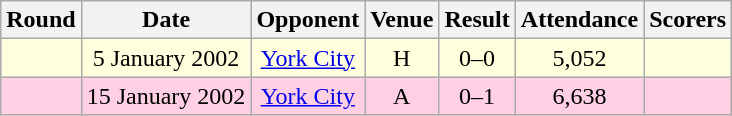<table class="wikitable sortable" style="text-align:center">
<tr>
<th>Round</th>
<th>Date</th>
<th>Opponent</th>
<th>Venue</th>
<th>Result</th>
<th>Attendance</th>
<th>Scorers</th>
</tr>
<tr style="background: #ffffdd;">
<td></td>
<td>5 January 2002</td>
<td><a href='#'>York City</a></td>
<td>H</td>
<td>0–0</td>
<td>5,052</td>
<td></td>
</tr>
<tr style="background: #ffd0e3;">
<td></td>
<td>15 January 2002</td>
<td><a href='#'>York City</a></td>
<td>A</td>
<td>0–1</td>
<td>6,638</td>
<td></td>
</tr>
</table>
